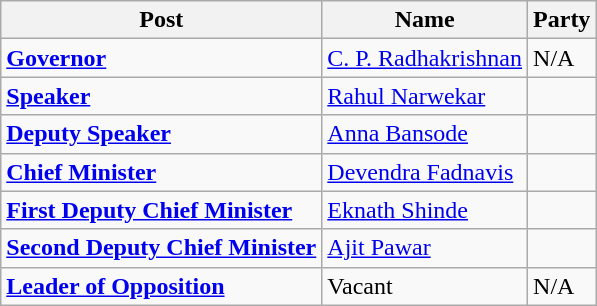<table class="wikitable sortable">
<tr>
<th>Post</th>
<th>Name</th>
<th colspan="2">Party</th>
</tr>
<tr>
<td><strong><a href='#'>Governor</a></strong></td>
<td><a href='#'>C. P. Radhakrishnan</a></td>
<td colspan="2">N/A</td>
</tr>
<tr>
<td><strong><a href='#'>Speaker</a></strong></td>
<td><a href='#'>Rahul Narwekar</a></td>
<td></td>
</tr>
<tr>
<td><strong><a href='#'>Deputy Speaker</a></strong></td>
<td><a href='#'>Anna Bansode</a></td>
<td></td>
</tr>
<tr>
<td><strong><a href='#'>Chief Minister</a></strong></td>
<td><a href='#'>Devendra Fadnavis</a></td>
<td></td>
</tr>
<tr>
<td><strong><a href='#'>First Deputy Chief Minister</a></strong></td>
<td><a href='#'>Eknath Shinde</a></td>
<td></td>
</tr>
<tr>
<td><strong><a href='#'>Second Deputy Chief Minister</a></strong></td>
<td><a href='#'>Ajit Pawar</a></td>
<td></td>
</tr>
<tr>
<td><strong><a href='#'>Leader of Opposition</a></strong></td>
<td>Vacant</td>
<td colspan="2">N/A</td>
</tr>
</table>
